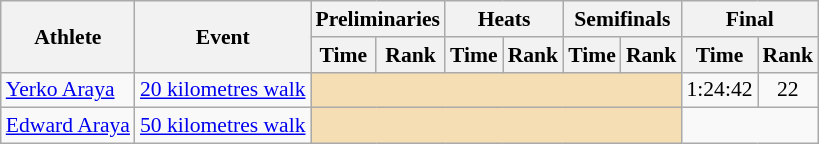<table class=wikitable style="font-size:90%;">
<tr>
<th rowspan="2">Athlete</th>
<th rowspan="2">Event</th>
<th colspan="2">Preliminaries</th>
<th colspan="2">Heats</th>
<th colspan="2">Semifinals</th>
<th colspan="2">Final</th>
</tr>
<tr>
<th>Time</th>
<th>Rank</th>
<th>Time</th>
<th>Rank</th>
<th>Time</th>
<th>Rank</th>
<th>Time</th>
<th>Rank</th>
</tr>
<tr style="border-top: single;">
<td><a href='#'>Yerko Araya</a></td>
<td><a href='#'>20 kilometres walk</a></td>
<td colspan= 6 bgcolor="wheat"></td>
<td align=center>1:24:42</td>
<td align=center>22</td>
</tr>
<tr style="border-top: single;">
<td><a href='#'>Edward Araya</a></td>
<td><a href='#'>50 kilometres walk</a></td>
<td colspan= 6 bgcolor="wheat"></td>
<td align=center colspan="2"></td>
</tr>
</table>
